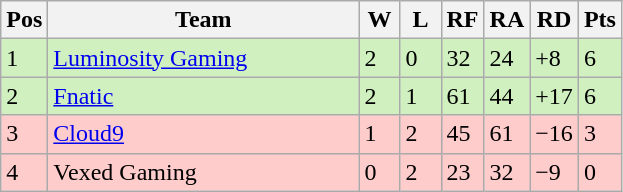<table class="wikitable">
<tr>
<th width="20px">Pos</th>
<th width="200px">Team</th>
<th width="20px">W</th>
<th width="20px">L</th>
<th width="20px">RF</th>
<th width="20px">RA</th>
<th width="20px">RD</th>
<th width="20px">Pts</th>
</tr>
<tr style="background: #D0F0C0;">
<td>1</td>
<td><a href='#'>Luminosity Gaming</a></td>
<td>2</td>
<td>0</td>
<td>32</td>
<td>24</td>
<td>+8</td>
<td>6</td>
</tr>
<tr style="background: #D0F0C0;">
<td>2</td>
<td><a href='#'>Fnatic</a></td>
<td>2</td>
<td>1</td>
<td>61</td>
<td>44</td>
<td>+17</td>
<td>6</td>
</tr>
<tr style="background: #FFCCCC;">
<td>3</td>
<td><a href='#'>Cloud9</a></td>
<td>1</td>
<td>2</td>
<td>45</td>
<td>61</td>
<td>−16</td>
<td>3</td>
</tr>
<tr style="background: #FFCCCC;">
<td>4</td>
<td>Vexed Gaming</td>
<td>0</td>
<td>2</td>
<td>23</td>
<td>32</td>
<td>−9</td>
<td>0</td>
</tr>
</table>
